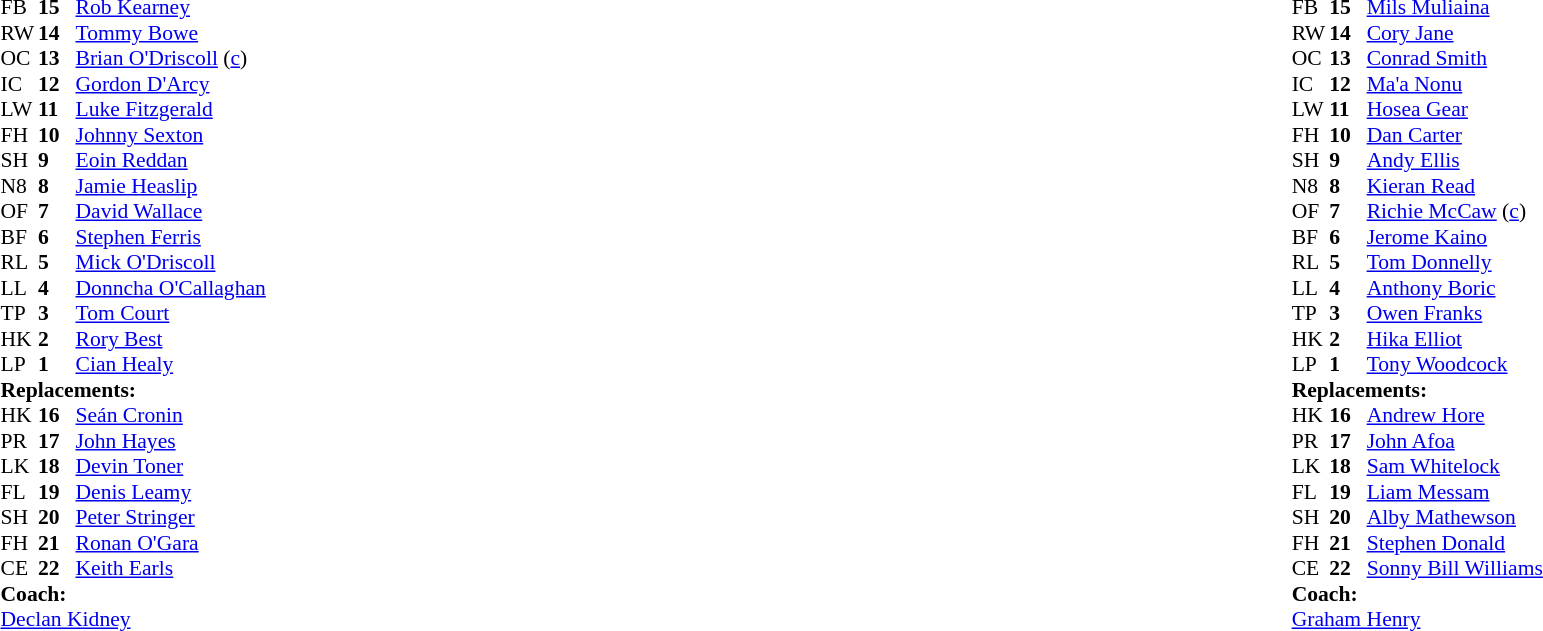<table width="100%">
<tr>
<td valign="top" width="50%"><br><table style="font-size: 90%" cellspacing="0" cellpadding="0">
<tr>
<th width="25"></th>
<th width="25"></th>
</tr>
<tr>
<td>FB</td>
<td><strong>15</strong></td>
<td><a href='#'>Rob Kearney</a></td>
<td></td>
</tr>
<tr>
<td>RW</td>
<td><strong>14</strong></td>
<td><a href='#'>Tommy Bowe</a></td>
</tr>
<tr>
<td>OC</td>
<td><strong>13</strong></td>
<td><a href='#'>Brian O'Driscoll</a> (<a href='#'>c</a>)</td>
</tr>
<tr>
<td>IC</td>
<td><strong>12</strong></td>
<td><a href='#'>Gordon D'Arcy</a></td>
</tr>
<tr>
<td>LW</td>
<td><strong>11</strong></td>
<td><a href='#'>Luke Fitzgerald</a></td>
<td></td>
</tr>
<tr>
<td>FH</td>
<td><strong>10</strong></td>
<td><a href='#'>Johnny Sexton</a></td>
</tr>
<tr>
<td>SH</td>
<td><strong>9</strong></td>
<td><a href='#'>Eoin Reddan</a></td>
<td></td>
</tr>
<tr>
<td>N8</td>
<td><strong>8</strong></td>
<td><a href='#'>Jamie Heaslip</a></td>
</tr>
<tr>
<td>OF</td>
<td><strong>7</strong></td>
<td><a href='#'>David Wallace</a></td>
<td></td>
</tr>
<tr>
<td>BF</td>
<td><strong>6</strong></td>
<td><a href='#'>Stephen Ferris</a></td>
</tr>
<tr>
<td>RL</td>
<td><strong>5</strong></td>
<td><a href='#'>Mick O'Driscoll</a></td>
<td></td>
</tr>
<tr>
<td>LL</td>
<td><strong>4</strong></td>
<td><a href='#'>Donncha O'Callaghan</a></td>
</tr>
<tr>
<td>TP</td>
<td><strong>3</strong></td>
<td><a href='#'>Tom Court</a></td>
<td></td>
</tr>
<tr>
<td>HK</td>
<td><strong>2</strong></td>
<td><a href='#'>Rory Best</a></td>
<td></td>
</tr>
<tr>
<td>LP</td>
<td><strong>1</strong></td>
<td><a href='#'>Cian Healy</a></td>
</tr>
<tr>
<td colspan="4"><strong>Replacements:</strong></td>
</tr>
<tr>
<td>HK</td>
<td><strong>16</strong></td>
<td><a href='#'>Seán Cronin</a></td>
<td></td>
</tr>
<tr>
<td>PR</td>
<td><strong>17</strong></td>
<td><a href='#'>John Hayes</a></td>
<td></td>
</tr>
<tr>
<td>LK</td>
<td><strong>18</strong></td>
<td><a href='#'>Devin Toner</a></td>
<td></td>
</tr>
<tr>
<td>FL</td>
<td><strong>19</strong></td>
<td><a href='#'>Denis Leamy</a></td>
<td></td>
</tr>
<tr>
<td>SH</td>
<td><strong>20</strong></td>
<td><a href='#'>Peter Stringer</a></td>
<td></td>
</tr>
<tr>
<td>FH</td>
<td><strong>21</strong></td>
<td><a href='#'>Ronan O'Gara</a></td>
<td></td>
</tr>
<tr>
<td>CE</td>
<td><strong>22</strong></td>
<td><a href='#'>Keith Earls</a></td>
<td></td>
</tr>
<tr>
<td colspan="4"><strong>Coach:</strong></td>
</tr>
<tr>
<td colspan="4"> <a href='#'>Declan Kidney</a></td>
</tr>
</table>
</td>
<td valign="top" width="50%"><br><table style="font-size: 90%" cellspacing="0" cellpadding="0" align="center">
<tr>
<th width="25"></th>
<th width="25"></th>
</tr>
<tr>
<td>FB</td>
<td><strong>15</strong></td>
<td><a href='#'>Mils Muliaina</a></td>
</tr>
<tr>
<td>RW</td>
<td><strong>14</strong></td>
<td><a href='#'>Cory Jane</a></td>
</tr>
<tr>
<td>OC</td>
<td><strong>13</strong></td>
<td><a href='#'>Conrad Smith</a></td>
</tr>
<tr>
<td>IC</td>
<td><strong>12</strong></td>
<td><a href='#'>Ma'a Nonu</a></td>
<td></td>
</tr>
<tr>
<td>LW</td>
<td><strong>11</strong></td>
<td><a href='#'>Hosea Gear</a></td>
</tr>
<tr>
<td>FH</td>
<td><strong>10</strong></td>
<td><a href='#'>Dan Carter</a></td>
</tr>
<tr>
<td>SH</td>
<td><strong>9</strong></td>
<td><a href='#'>Andy Ellis</a></td>
<td></td>
</tr>
<tr>
<td>N8</td>
<td><strong>8</strong></td>
<td><a href='#'>Kieran Read</a></td>
</tr>
<tr>
<td>OF</td>
<td><strong>7</strong></td>
<td><a href='#'>Richie McCaw</a> (<a href='#'>c</a>)</td>
</tr>
<tr>
<td>BF</td>
<td><strong>6</strong></td>
<td><a href='#'>Jerome Kaino</a></td>
</tr>
<tr>
<td>RL</td>
<td><strong>5</strong></td>
<td><a href='#'>Tom Donnelly</a></td>
<td></td>
</tr>
<tr>
<td>LL</td>
<td><strong>4</strong></td>
<td><a href='#'>Anthony Boric</a></td>
</tr>
<tr>
<td>TP</td>
<td><strong>3</strong></td>
<td><a href='#'>Owen Franks</a></td>
<td></td>
</tr>
<tr>
<td>HK</td>
<td><strong>2</strong></td>
<td><a href='#'>Hika Elliot</a></td>
<td></td>
</tr>
<tr>
<td>LP</td>
<td><strong>1</strong></td>
<td><a href='#'>Tony Woodcock</a></td>
</tr>
<tr>
<td colspan="4"><strong>Replacements:</strong></td>
</tr>
<tr>
<td>HK</td>
<td><strong>16</strong></td>
<td><a href='#'>Andrew Hore</a></td>
<td></td>
</tr>
<tr>
<td>PR</td>
<td><strong>17</strong></td>
<td><a href='#'>John Afoa</a></td>
<td></td>
</tr>
<tr>
<td>LK</td>
<td><strong>18</strong></td>
<td><a href='#'>Sam Whitelock</a></td>
<td></td>
</tr>
<tr>
<td>FL</td>
<td><strong>19</strong></td>
<td><a href='#'>Liam Messam</a></td>
</tr>
<tr>
<td>SH</td>
<td><strong>20</strong></td>
<td><a href='#'>Alby Mathewson</a></td>
<td></td>
</tr>
<tr>
<td>FH</td>
<td><strong>21</strong></td>
<td><a href='#'>Stephen Donald</a></td>
</tr>
<tr>
<td>CE</td>
<td><strong>22</strong></td>
<td><a href='#'>Sonny Bill Williams</a></td>
<td></td>
</tr>
<tr>
<td colspan="4"><strong>Coach:</strong></td>
</tr>
<tr>
<td colspan="4"> <a href='#'>Graham Henry</a></td>
</tr>
</table>
</td>
</tr>
</table>
